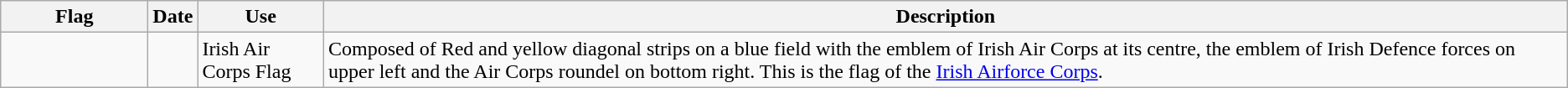<table class="wikitable">
<tr>
<th width=110>Flag</th>
<th width=30>Date</th>
<th>Use</th>
<th>Description</th>
</tr>
<tr>
<td></td>
<td></td>
<td>Irish Air Corps Flag</td>
<td>Composed of Red and yellow diagonal strips on a blue field with the emblem of Irish Air Corps at its centre, the emblem of Irish Defence forces on upper left and the Air Corps roundel on bottom right. This is the flag of the <a href='#'>Irish Airforce Corps</a>.</td>
</tr>
</table>
